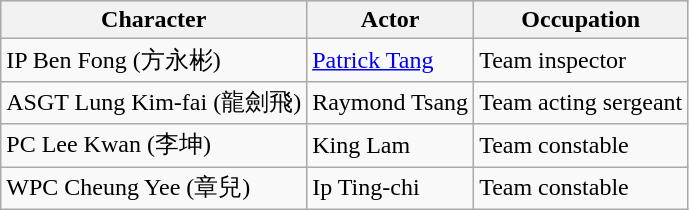<table class="wikitable">
<tr style="background:#e0e0e0;">
<th>Character</th>
<th>Actor</th>
<th>Occupation</th>
</tr>
<tr>
<td>IP Ben Fong (方永彬)</td>
<td><a href='#'>Patrick Tang</a></td>
<td>Team inspector</td>
</tr>
<tr>
<td>ASGT Lung Kim-fai (龍劍飛)</td>
<td>Raymond Tsang</td>
<td>Team acting sergeant</td>
</tr>
<tr>
<td>PC Lee Kwan (李坤)</td>
<td>King Lam</td>
<td>Team constable</td>
</tr>
<tr>
<td>WPC Cheung Yee (章兒)</td>
<td>Ip Ting-chi</td>
<td>Team constable</td>
</tr>
</table>
